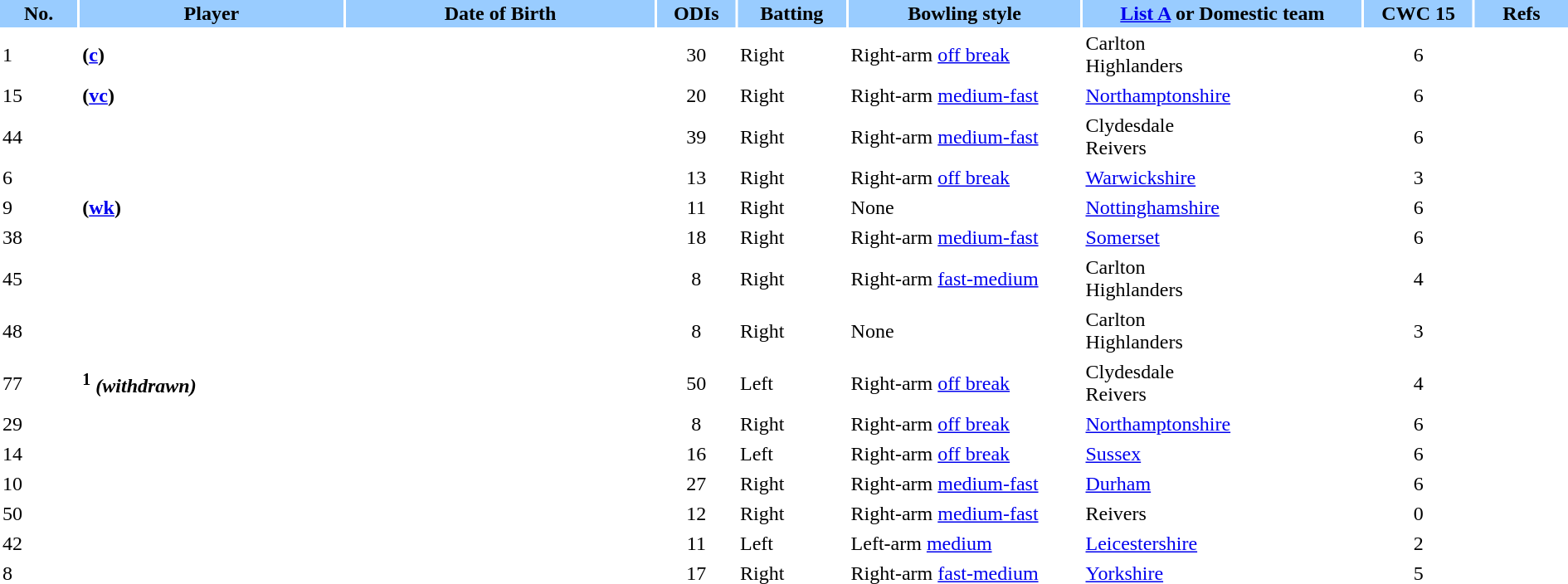<table class="sortable plainrowheaders" style="width:100%;" border="0" cellspacing="2" cellpadding="2">
<tr>
<th style="background-color:#99ccff;" scope="col" width=5%>No.</th>
<th style="background-color:#99ccff;" scope="col" width=17%>Player</th>
<th style="background-color:#99ccff;" scope="col" width=20%>Date of Birth</th>
<th style="background-color:#99ccff;" scope="col" width=5%>ODIs</th>
<th style="background-color:#99ccff;" scope="col" width=7%>Batting</th>
<th style="background-color:#99ccff;" scope="col" width=15%>Bowling style</th>
<th style="background-color:#99ccff;" scope="col" width=18%><a href='#'>List A</a> or Domestic team</th>
<th style="background-color:#99ccff;" scope="col" width=7%>CWC 15</th>
<th style="background-color:#99ccff;" scope="col" width=6% class="unsortable">Refs</th>
</tr>
<tr>
<td>1</td>
<th scope="row" align="left"> (<a href='#'>c</a>)</th>
<td></td>
<td align="center">30</td>
<td>Right</td>
<td>Right-arm <a href='#'>off break</a></td>
<td>Carlton <br> Highlanders</td>
<td align="center">6</td>
<td align="center"></td>
</tr>
<tr>
<td>15</td>
<th scope="row" align="left"> (<a href='#'>vc</a>)</th>
<td></td>
<td align="center">20</td>
<td>Right</td>
<td>Right-arm <a href='#'>medium-fast</a></td>
<td><a href='#'>Northamptonshire</a></td>
<td align="center">6</td>
<td align="center"></td>
</tr>
<tr>
<td>44</td>
<th scope="row" align="left"></th>
<td></td>
<td align="center">39</td>
<td>Right</td>
<td>Right-arm <a href='#'>medium-fast</a></td>
<td>Clydesdale <br> Reivers</td>
<td align="center">6</td>
<td align="center"></td>
</tr>
<tr>
<td>6</td>
<th scope="row" align="left"></th>
<td></td>
<td align="center">13</td>
<td>Right</td>
<td>Right-arm <a href='#'>off break</a></td>
<td><a href='#'>Warwickshire</a></td>
<td align="center">3</td>
<td align="center"></td>
</tr>
<tr>
<td>9</td>
<th scope="row" align="left"> (<a href='#'>wk</a>)</th>
<td></td>
<td align="center">11</td>
<td>Right</td>
<td>None</td>
<td><a href='#'>Nottinghamshire</a></td>
<td align="center">6</td>
<td align="center"></td>
</tr>
<tr>
<td>38</td>
<th scope="row" align="left"></th>
<td></td>
<td align="center">18</td>
<td>Right</td>
<td>Right-arm <a href='#'>medium-fast</a></td>
<td><a href='#'>Somerset</a></td>
<td align="center">6</td>
<td align="center"></td>
</tr>
<tr>
<td>45</td>
<th scope="row" align="left"></th>
<td></td>
<td align="center">8</td>
<td>Right</td>
<td>Right-arm <a href='#'>fast-medium</a></td>
<td>Carlton <br> Highlanders</td>
<td align="center">4</td>
<td align="center"></td>
</tr>
<tr>
<td>48</td>
<th scope="row" align="left"></th>
<td></td>
<td align="center">8</td>
<td>Right</td>
<td>None</td>
<td>Carlton <br> Highlanders</td>
<td align="center">3</td>
<td align="center"></td>
</tr>
<tr>
<td>77</td>
<th scope="row" align="left"><sup>1</sup> <em>(withdrawn)</em></th>
<td></td>
<td align="center">50</td>
<td>Left</td>
<td>Right-arm <a href='#'>off break</a></td>
<td>Clydesdale <br> Reivers</td>
<td align="center">4</td>
<td align="center"></td>
</tr>
<tr>
<td>29</td>
<th scope="row" align="left"></th>
<td></td>
<td align="center">8</td>
<td>Right</td>
<td>Right-arm <a href='#'>off break</a></td>
<td><a href='#'>Northamptonshire</a></td>
<td align="center">6</td>
<td align="center"></td>
</tr>
<tr>
<td>14</td>
<th scope="row" align="left"></th>
<td></td>
<td align="center">16</td>
<td>Left</td>
<td>Right-arm <a href='#'>off break</a></td>
<td><a href='#'>Sussex</a></td>
<td align="center">6</td>
<td align="center"></td>
</tr>
<tr>
<td>10</td>
<th scope="row" align="left"></th>
<td></td>
<td align="center">27</td>
<td>Right</td>
<td>Right-arm <a href='#'>medium-fast</a></td>
<td><a href='#'>Durham</a></td>
<td align="center">6</td>
<td align="center"></td>
</tr>
<tr>
<td>50</td>
<th scope="row" align="left"></th>
<td></td>
<td align="center">12</td>
<td>Right</td>
<td>Right-arm <a href='#'>medium-fast</a></td>
<td>Reivers</td>
<td align="center">0</td>
<td align="center"></td>
</tr>
<tr>
<td>42</td>
<th scope="row" align="left"></th>
<td></td>
<td align="center">11</td>
<td>Left</td>
<td>Left-arm <a href='#'>medium</a></td>
<td><a href='#'>Leicestershire</a></td>
<td align="center">2</td>
<td align="center"></td>
</tr>
<tr>
<td>8</td>
<th scope="row" align="left"></th>
<td></td>
<td align="center">17</td>
<td>Right</td>
<td>Right-arm <a href='#'>fast-medium</a></td>
<td><a href='#'>Yorkshire</a></td>
<td align="center">5</td>
<td align="center"></td>
</tr>
</table>
